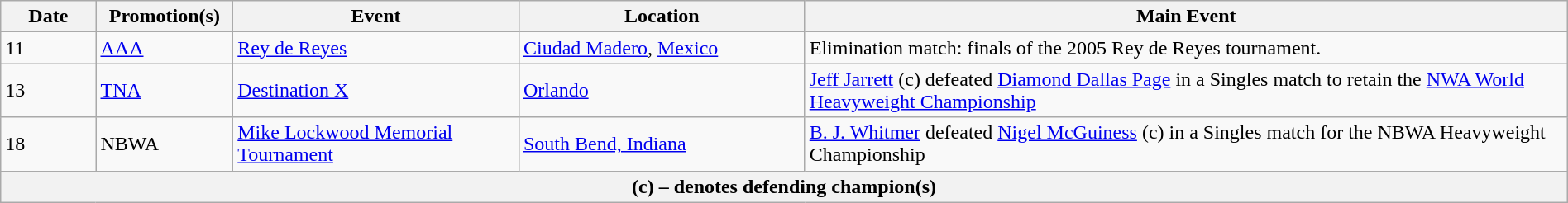<table class="wikitable" style="width:100%;">
<tr>
<th width=5%>Date</th>
<th width=5%>Promotion(s)</th>
<th width=15%>Event</th>
<th width=15%>Location</th>
<th width=40%>Main Event</th>
</tr>
<tr>
<td>11</td>
<td><a href='#'>AAA</a></td>
<td><a href='#'>Rey de Reyes</a></td>
<td><a href='#'>Ciudad Madero</a>, <a href='#'>Mexico</a></td>
<td>Elimination match: finals of the 2005 Rey de Reyes tournament.</td>
</tr>
<tr>
<td>13</td>
<td><a href='#'>TNA</a></td>
<td><a href='#'>Destination X</a></td>
<td><a href='#'>Orlando</a></td>
<td><a href='#'>Jeff Jarrett</a> (c) defeated <a href='#'>Diamond Dallas Page</a> in a Singles match to retain the <a href='#'>NWA World Heavyweight Championship</a></td>
</tr>
<tr>
<td>18</td>
<td>NBWA</td>
<td><a href='#'>Mike Lockwood Memorial Tournament</a></td>
<td><a href='#'>South Bend, Indiana</a></td>
<td><a href='#'>B. J. Whitmer</a> defeated <a href='#'>Nigel McGuiness</a> (c) in a Singles match for the NBWA Heavyweight Championship</td>
</tr>
<tr>
<th colspan="6">(c) – denotes defending champion(s)</th>
</tr>
</table>
